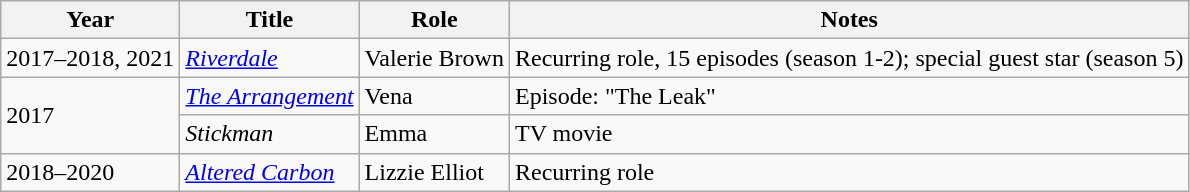<table class="wikitable sortable">
<tr>
<th>Year</th>
<th>Title</th>
<th>Role</th>
<th class="unsortable">Notes</th>
</tr>
<tr>
<td>2017–2018, 2021</td>
<td><em><a href='#'>Riverdale</a></em></td>
<td>Valerie Brown</td>
<td>Recurring role, 15 episodes (season 1-2); special guest star (season 5)</td>
</tr>
<tr>
<td rowspan="2">2017</td>
<td><em><a href='#'>The Arrangement</a></em></td>
<td>Vena</td>
<td>Episode: "The Leak"</td>
</tr>
<tr>
<td><em>Stickman</em></td>
<td>Emma</td>
<td>TV movie</td>
</tr>
<tr>
<td>2018–2020</td>
<td><em><a href='#'>Altered Carbon</a></em></td>
<td>Lizzie Elliot</td>
<td>Recurring role</td>
</tr>
</table>
